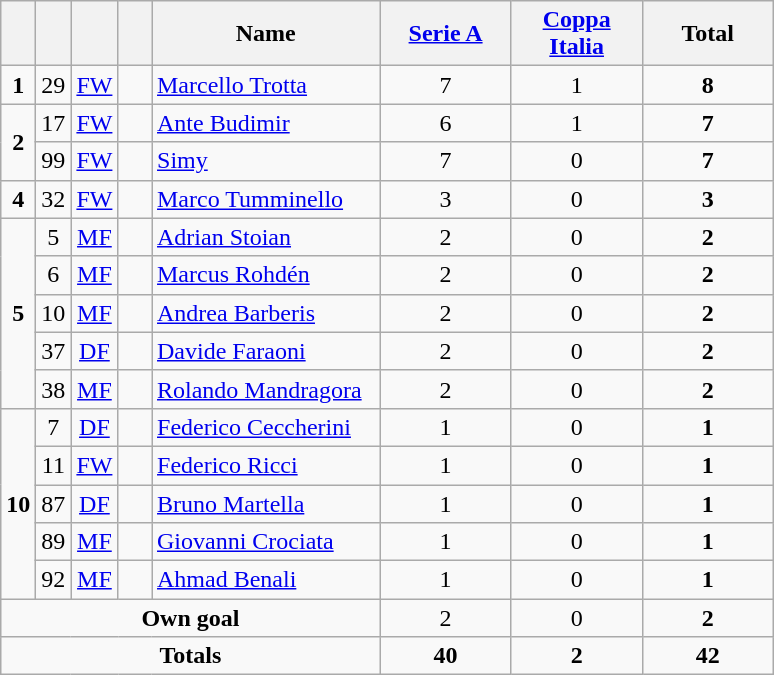<table class="wikitable" style="text-align:center">
<tr>
<th width=15></th>
<th width=15></th>
<th width=15></th>
<th width=15></th>
<th width=145>Name</th>
<th width=80><strong><a href='#'>Serie A</a></strong></th>
<th width=80><strong><a href='#'>Coppa Italia</a></strong></th>
<th width=80>Total</th>
</tr>
<tr>
<td><strong>1</strong></td>
<td>29</td>
<td><a href='#'>FW</a></td>
<td></td>
<td align=left><a href='#'>Marcello Trotta</a></td>
<td>7</td>
<td>1</td>
<td><strong>8</strong></td>
</tr>
<tr>
<td rowspan=2><strong>2</strong></td>
<td>17</td>
<td><a href='#'>FW</a></td>
<td></td>
<td align=left><a href='#'>Ante Budimir</a></td>
<td>6</td>
<td>1</td>
<td><strong>7</strong></td>
</tr>
<tr>
<td>99</td>
<td><a href='#'>FW</a></td>
<td></td>
<td align=left><a href='#'>Simy</a></td>
<td>7</td>
<td>0</td>
<td><strong>7</strong></td>
</tr>
<tr>
<td><strong>4</strong></td>
<td>32</td>
<td><a href='#'>FW</a></td>
<td></td>
<td align=left><a href='#'>Marco Tumminello</a></td>
<td>3</td>
<td>0</td>
<td><strong>3</strong></td>
</tr>
<tr>
<td rowspan=5><strong>5</strong></td>
<td>5</td>
<td><a href='#'>MF</a></td>
<td></td>
<td align=left><a href='#'>Adrian Stoian</a></td>
<td>2</td>
<td>0</td>
<td><strong>2</strong></td>
</tr>
<tr>
<td>6</td>
<td><a href='#'>MF</a></td>
<td></td>
<td align=left><a href='#'>Marcus Rohdén</a></td>
<td>2</td>
<td>0</td>
<td><strong>2</strong></td>
</tr>
<tr>
<td>10</td>
<td><a href='#'>MF</a></td>
<td></td>
<td align=left><a href='#'>Andrea Barberis</a></td>
<td>2</td>
<td>0</td>
<td><strong>2</strong></td>
</tr>
<tr>
<td>37</td>
<td><a href='#'>DF</a></td>
<td></td>
<td align=left><a href='#'>Davide Faraoni</a></td>
<td>2</td>
<td>0</td>
<td><strong>2</strong></td>
</tr>
<tr>
<td>38</td>
<td><a href='#'>MF</a></td>
<td></td>
<td align=left><a href='#'>Rolando Mandragora</a></td>
<td>2</td>
<td>0</td>
<td><strong>2</strong></td>
</tr>
<tr>
<td rowspan=5><strong>10</strong></td>
<td>7</td>
<td><a href='#'>DF</a></td>
<td></td>
<td align=left><a href='#'>Federico Ceccherini</a></td>
<td>1</td>
<td>0</td>
<td><strong>1</strong></td>
</tr>
<tr>
<td>11</td>
<td><a href='#'>FW</a></td>
<td></td>
<td align=left><a href='#'>Federico Ricci</a></td>
<td>1</td>
<td>0</td>
<td><strong>1</strong></td>
</tr>
<tr>
<td>87</td>
<td><a href='#'>DF</a></td>
<td></td>
<td align=left><a href='#'>Bruno Martella</a></td>
<td>1</td>
<td>0</td>
<td><strong>1</strong></td>
</tr>
<tr>
<td>89</td>
<td><a href='#'>MF</a></td>
<td></td>
<td align=left><a href='#'>Giovanni Crociata</a></td>
<td>1</td>
<td>0</td>
<td><strong>1</strong></td>
</tr>
<tr>
<td>92</td>
<td><a href='#'>MF</a></td>
<td></td>
<td align=left><a href='#'>Ahmad Benali</a></td>
<td>1</td>
<td>0</td>
<td><strong>1</strong></td>
</tr>
<tr>
<td colspan=5><strong>Own goal</strong></td>
<td>2</td>
<td>0</td>
<td><strong>2</strong></td>
</tr>
<tr>
<td colspan=5><strong>Totals</strong></td>
<td><strong>40</strong></td>
<td><strong>2</strong></td>
<td><strong>42</strong></td>
</tr>
</table>
